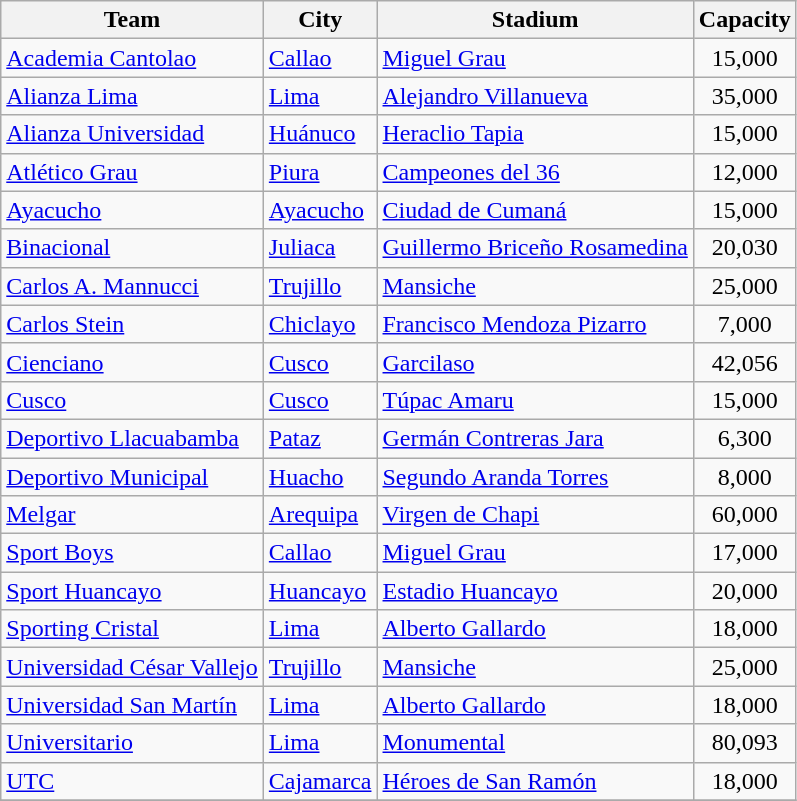<table class="wikitable sortable">
<tr>
<th>Team</th>
<th>City</th>
<th>Stadium</th>
<th>Capacity</th>
</tr>
<tr>
<td><a href='#'>Academia Cantolao</a></td>
<td><a href='#'>Callao</a></td>
<td><a href='#'>Miguel Grau</a></td>
<td align="center">15,000</td>
</tr>
<tr>
<td><a href='#'>Alianza Lima</a></td>
<td><a href='#'>Lima</a></td>
<td><a href='#'>Alejandro Villanueva</a></td>
<td align="center">35,000</td>
</tr>
<tr>
<td><a href='#'>Alianza Universidad</a></td>
<td><a href='#'>Huánuco</a></td>
<td><a href='#'>Heraclio Tapia</a></td>
<td align="center">15,000</td>
</tr>
<tr>
<td><a href='#'>Atlético Grau</a></td>
<td><a href='#'>Piura</a></td>
<td><a href='#'>Campeones del 36</a></td>
<td align="center">12,000</td>
</tr>
<tr>
<td><a href='#'>Ayacucho</a></td>
<td><a href='#'>Ayacucho</a></td>
<td><a href='#'>Ciudad de Cumaná</a></td>
<td align="center">15,000</td>
</tr>
<tr>
<td><a href='#'>Binacional</a></td>
<td><a href='#'>Juliaca</a></td>
<td><a href='#'>Guillermo Briceño Rosamedina</a></td>
<td align="center">20,030</td>
</tr>
<tr>
<td><a href='#'>Carlos A. Mannucci</a></td>
<td><a href='#'>Trujillo</a></td>
<td><a href='#'>Mansiche</a></td>
<td align="center">25,000</td>
</tr>
<tr>
<td><a href='#'>Carlos Stein</a></td>
<td><a href='#'>Chiclayo</a></td>
<td><a href='#'>Francisco Mendoza Pizarro</a></td>
<td align="center">7,000</td>
</tr>
<tr>
<td><a href='#'>Cienciano</a></td>
<td><a href='#'>Cusco</a></td>
<td><a href='#'>Garcilaso</a></td>
<td align="center">42,056</td>
</tr>
<tr>
<td><a href='#'>Cusco</a></td>
<td><a href='#'>Cusco</a></td>
<td><a href='#'>Túpac Amaru</a></td>
<td align="center">15,000</td>
</tr>
<tr>
<td><a href='#'>Deportivo Llacuabamba</a></td>
<td><a href='#'>Pataz</a></td>
<td><a href='#'>Germán Contreras Jara</a></td>
<td align="center">6,300</td>
</tr>
<tr>
<td><a href='#'>Deportivo Municipal</a></td>
<td><a href='#'>Huacho</a></td>
<td><a href='#'>Segundo Aranda Torres</a></td>
<td align="center">8,000</td>
</tr>
<tr>
<td><a href='#'>Melgar</a></td>
<td><a href='#'>Arequipa</a></td>
<td><a href='#'>Virgen de Chapi</a></td>
<td align="center">60,000</td>
</tr>
<tr>
<td><a href='#'>Sport Boys</a></td>
<td><a href='#'>Callao</a></td>
<td><a href='#'>Miguel Grau</a></td>
<td align="center">17,000</td>
</tr>
<tr>
<td><a href='#'>Sport Huancayo</a></td>
<td><a href='#'>Huancayo</a></td>
<td><a href='#'>Estadio Huancayo</a></td>
<td align="center">20,000</td>
</tr>
<tr>
<td><a href='#'>Sporting Cristal</a></td>
<td><a href='#'>Lima</a></td>
<td><a href='#'>Alberto Gallardo</a></td>
<td align="center">18,000</td>
</tr>
<tr>
<td><a href='#'>Universidad César Vallejo</a></td>
<td><a href='#'>Trujillo</a></td>
<td><a href='#'>Mansiche</a></td>
<td align="center">25,000</td>
</tr>
<tr>
<td><a href='#'>Universidad San Martín</a></td>
<td><a href='#'>Lima</a></td>
<td><a href='#'>Alberto Gallardo</a></td>
<td align="center">18,000</td>
</tr>
<tr>
<td><a href='#'>Universitario</a></td>
<td><a href='#'>Lima</a></td>
<td><a href='#'>Monumental</a></td>
<td align="center">80,093</td>
</tr>
<tr>
<td><a href='#'>UTC</a></td>
<td><a href='#'>Cajamarca</a></td>
<td><a href='#'>Héroes de San Ramón</a></td>
<td align="center">18,000</td>
</tr>
<tr>
</tr>
</table>
